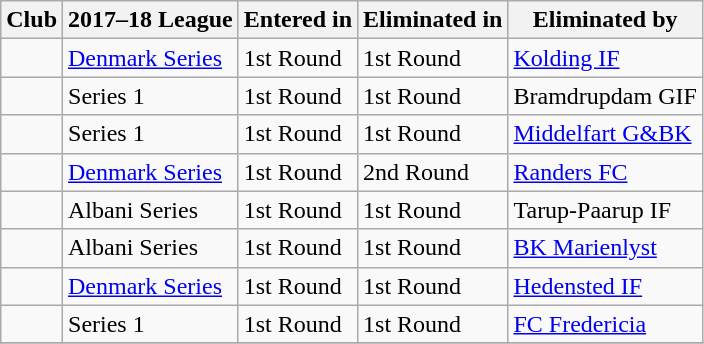<table class="wikitable sortable">
<tr>
<th>Club</th>
<th>2017–18 League</th>
<th>Entered in</th>
<th>Eliminated in</th>
<th>Eliminated by</th>
</tr>
<tr>
<td></td>
<td><a href='#'>Denmark Series</a></td>
<td>1st Round</td>
<td>1st Round</td>
<td><a href='#'>Kolding IF</a></td>
</tr>
<tr>
<td></td>
<td>Series 1</td>
<td>1st Round</td>
<td>1st Round</td>
<td>Bramdrupdam GIF</td>
</tr>
<tr>
<td></td>
<td>Series 1</td>
<td>1st Round</td>
<td>1st Round</td>
<td><a href='#'>Middelfart G&BK</a></td>
</tr>
<tr>
<td></td>
<td><a href='#'>Denmark Series</a></td>
<td>1st Round</td>
<td>2nd Round</td>
<td><a href='#'>Randers FC</a></td>
</tr>
<tr>
<td></td>
<td>Albani Series</td>
<td>1st Round</td>
<td>1st Round</td>
<td>Tarup-Paarup IF</td>
</tr>
<tr>
<td></td>
<td>Albani Series</td>
<td>1st Round</td>
<td>1st Round</td>
<td><a href='#'>BK Marienlyst</a></td>
</tr>
<tr>
<td></td>
<td><a href='#'>Denmark Series</a></td>
<td>1st Round</td>
<td>1st Round</td>
<td><a href='#'>Hedensted IF</a></td>
</tr>
<tr>
<td></td>
<td>Series 1</td>
<td>1st Round</td>
<td>1st Round</td>
<td><a href='#'>FC Fredericia</a></td>
</tr>
<tr>
</tr>
</table>
